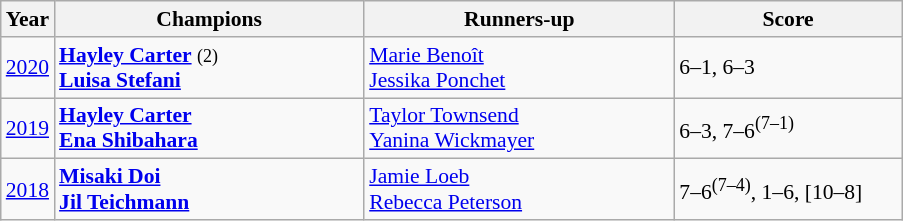<table class="wikitable" style="font-size:90%">
<tr>
<th>Year</th>
<th width="200">Champions</th>
<th width="200">Runners-up</th>
<th width="145">Score</th>
</tr>
<tr>
<td><a href='#'>2020</a></td>
<td> <strong><a href='#'>Hayley Carter</a></strong> <small>(2)</small><br> <strong><a href='#'>Luisa Stefani</a></strong></td>
<td> <a href='#'>Marie Benoît</a><br> <a href='#'>Jessika Ponchet</a></td>
<td>6–1, 6–3</td>
</tr>
<tr>
<td><a href='#'>2019</a></td>
<td> <strong><a href='#'>Hayley Carter</a></strong><br> <strong><a href='#'>Ena Shibahara</a></strong></td>
<td> <a href='#'>Taylor Townsend</a><br> <a href='#'>Yanina Wickmayer</a></td>
<td>6–3, 7–6<sup>(7–1)</sup></td>
</tr>
<tr>
<td><a href='#'>2018</a></td>
<td> <strong><a href='#'>Misaki Doi</a></strong><br> <strong><a href='#'>Jil Teichmann</a></strong></td>
<td> <a href='#'>Jamie Loeb</a><br> <a href='#'>Rebecca Peterson</a></td>
<td>7–6<sup>(7–4)</sup>, 1–6, [10–8]</td>
</tr>
</table>
